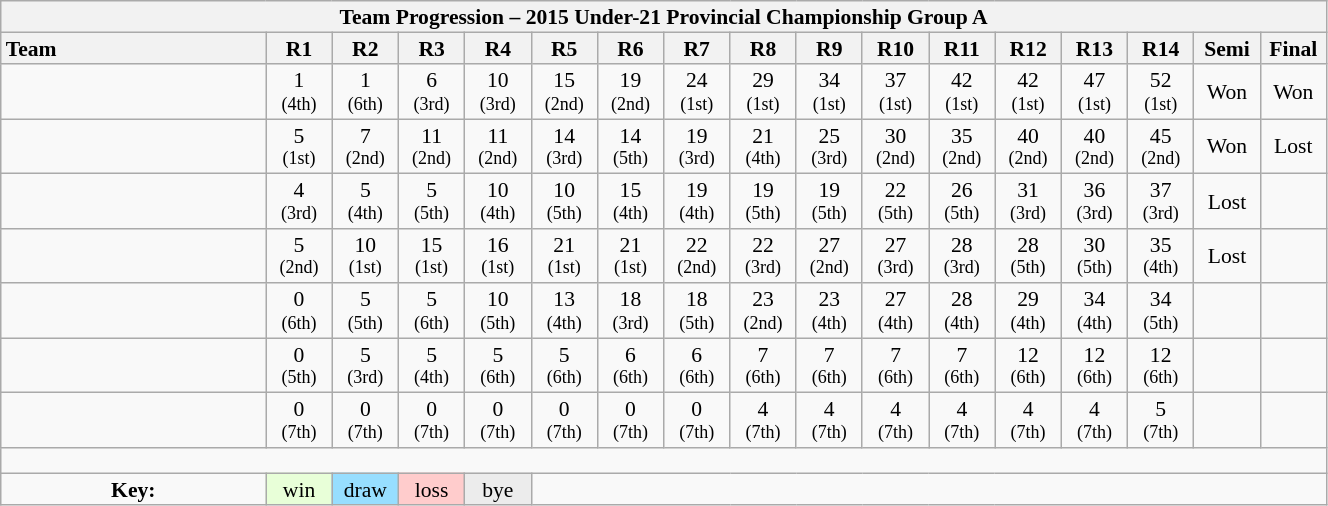<table class="wikitable collapsible" style="text-align:center; line-height:100%; width:70%; font-size:90%">
<tr>
<th colspan=100%>Team Progression – 2015 Under-21 Provincial Championship Group A</th>
</tr>
<tr>
<th style="text-align:left; width:20%;">Team</th>
<th style="width:5%;">R1</th>
<th style="width:5%;">R2</th>
<th style="width:5%;">R3</th>
<th style="width:5%;">R4</th>
<th style="width:5%;">R5</th>
<th style="width:5%;">R6</th>
<th style="width:5%;">R7</th>
<th style="width:5%;">R8</th>
<th style="width:5%;">R9</th>
<th style="width:5%;">R10</th>
<th style="width:5%;">R11</th>
<th style="width:5%;">R12</th>
<th style="width:5%;">R13</th>
<th style="width:5%;">R14</th>
<th style="width:5%;">Semi</th>
<th style="width:5%;">Final</th>
</tr>
<tr>
<td align=left></td>
<td>1 <br> <small>(4th)</small></td>
<td>1 <br> <small>(6th)</small></td>
<td>6 <br> <small>(3rd)</small></td>
<td>10 <br> <small>(3rd)</small></td>
<td>15 <br> <small>(2nd)</small></td>
<td>19 <br> <small>(2nd)</small></td>
<td>24 <br> <small>(1st)</small></td>
<td>29 <br> <small>(1st)</small></td>
<td>34 <br> <small>(1st)</small></td>
<td>37 <br> <small>(1st)</small></td>
<td>42 <br> <small>(1st)</small></td>
<td>42 <br> <small>(1st)</small></td>
<td>47 <br> <small>(1st)</small></td>
<td>52 <br> <small>(1st)</small></td>
<td>Won</td>
<td>Won</td>
</tr>
<tr>
<td align=left></td>
<td>5 <br> <small>(1st)</small></td>
<td>7 <br> <small>(2nd)</small></td>
<td>11 <br> <small>(2nd)</small></td>
<td>11 <br> <small>(2nd)</small></td>
<td>14 <br> <small>(3rd)</small></td>
<td>14 <br> <small>(5th)</small></td>
<td>19 <br> <small>(3rd)</small></td>
<td>21 <br> <small>(4th)</small></td>
<td>25 <br> <small>(3rd)</small></td>
<td>30 <br> <small>(2nd)</small></td>
<td>35 <br> <small>(2nd)</small></td>
<td>40 <br> <small>(2nd)</small></td>
<td>40 <br> <small>(2nd)</small></td>
<td>45 <br> <small>(2nd)</small></td>
<td>Won</td>
<td>Lost</td>
</tr>
<tr>
<td align=left></td>
<td>4 <br> <small>(3rd)</small></td>
<td>5 <br> <small>(4th)</small></td>
<td>5 <br> <small>(5th)</small></td>
<td>10 <br> <small>(4th)</small></td>
<td>10 <br> <small>(5th)</small></td>
<td>15 <br> <small>(4th)</small></td>
<td>19 <br> <small>(4th)</small></td>
<td>19 <br> <small>(5th)</small></td>
<td>19 <br> <small>(5th)</small></td>
<td>22 <br> <small>(5th)</small></td>
<td>26 <br> <small>(5th)</small></td>
<td>31 <br> <small>(3rd)</small></td>
<td>36 <br> <small>(3rd)</small></td>
<td>37 <br> <small>(3rd)</small></td>
<td>Lost</td>
<td> </td>
</tr>
<tr>
<td align=left></td>
<td>5 <br> <small>(2nd)</small></td>
<td>10 <br> <small>(1st)</small></td>
<td>15 <br> <small>(1st)</small></td>
<td>16 <br> <small>(1st)</small></td>
<td>21 <br> <small>(1st)</small></td>
<td>21 <br> <small>(1st)</small></td>
<td>22 <br> <small>(2nd)</small></td>
<td>22 <br> <small>(3rd)</small></td>
<td>27 <br> <small>(2nd)</small></td>
<td>27 <br> <small>(3rd)</small></td>
<td>28 <br> <small>(3rd)</small></td>
<td>28 <br> <small>(5th)</small></td>
<td>30 <br> <small>(5th)</small></td>
<td>35 <br> <small>(4th)</small></td>
<td>Lost</td>
<td> </td>
</tr>
<tr>
<td align=left></td>
<td>0 <br> <small>(6th)</small></td>
<td>5 <br> <small>(5th)</small></td>
<td>5 <br> <small>(6th)</small></td>
<td>10 <br> <small>(5th)</small></td>
<td>13 <br> <small>(4th)</small></td>
<td>18 <br> <small>(3rd)</small></td>
<td>18 <br> <small>(5th)</small></td>
<td>23 <br> <small>(2nd)</small></td>
<td>23 <br> <small>(4th)</small></td>
<td>27 <br> <small>(4th)</small></td>
<td>28 <br> <small>(4th)</small></td>
<td>29 <br> <small>(4th)</small></td>
<td>34 <br> <small>(4th)</small></td>
<td>34 <br> <small>(5th)</small></td>
<td> </td>
<td> </td>
</tr>
<tr>
<td align=left></td>
<td>0 <br> <small>(5th)</small></td>
<td>5 <br> <small>(3rd)</small></td>
<td>5 <br> <small>(4th)</small></td>
<td>5 <br> <small>(6th)</small></td>
<td>5 <br> <small>(6th)</small></td>
<td>6 <br> <small>(6th)</small></td>
<td>6 <br> <small>(6th)</small></td>
<td>7 <br> <small>(6th)</small></td>
<td>7 <br> <small>(6th)</small></td>
<td>7 <br> <small>(6th)</small></td>
<td>7 <br> <small>(6th)</small></td>
<td>12 <br> <small>(6th)</small></td>
<td>12 <br> <small>(6th)</small></td>
<td>12 <br> <small>(6th)</small></td>
<td> </td>
<td> </td>
</tr>
<tr>
<td align=left></td>
<td>0 <br> <small>(7th)</small></td>
<td>0 <br> <small>(7th)</small></td>
<td>0 <br> <small>(7th)</small></td>
<td>0 <br> <small>(7th)</small></td>
<td>0 <br> <small>(7th)</small></td>
<td>0 <br> <small>(7th)</small></td>
<td>0 <br> <small>(7th)</small></td>
<td>4 <br> <small>(7th)</small></td>
<td>4 <br> <small>(7th)</small></td>
<td>4 <br> <small>(7th)</small></td>
<td>4 <br> <small>(7th)</small></td>
<td>4 <br> <small>(7th)</small></td>
<td>4 <br> <small>(7th)</small></td>
<td>5 <br> <small>(7th)</small></td>
<td> </td>
<td> </td>
</tr>
<tr>
<td colspan=100% style="height:10px"></td>
</tr>
<tr>
<td><strong>Key:</strong></td>
<td style="background:#E8FFD8;">win</td>
<td style="background:#97DEFF;">draw</td>
<td style="background:#FFCCCC;">loss</td>
<td style="background:#ECECEC;">bye</td>
<td colspan=100%></td>
</tr>
</table>
